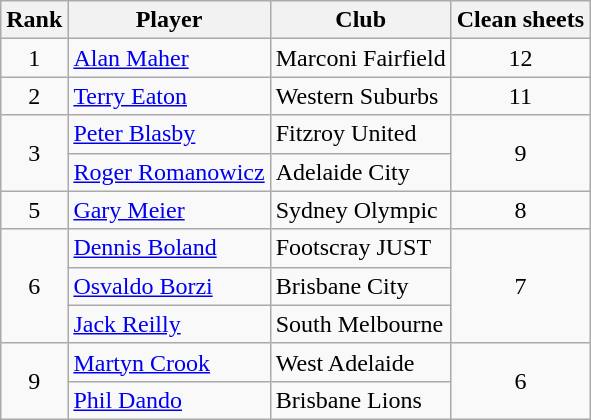<table class="wikitable" style="text-align:center">
<tr>
<th>Rank</th>
<th>Player</th>
<th>Club</th>
<th>Clean sheets</th>
</tr>
<tr>
<td>1</td>
<td align="left"> <a href='#'>Alan Maher</a></td>
<td align="left">Marconi Fairfield</td>
<td>12</td>
</tr>
<tr>
<td>2</td>
<td align="left"> <a href='#'>Terry Eaton</a></td>
<td align="left">Western Suburbs</td>
<td>11</td>
</tr>
<tr>
<td rowspan="2">3</td>
<td align="left"> <a href='#'>Peter Blasby</a></td>
<td align="left">Fitzroy United</td>
<td rowspan="2">9</td>
</tr>
<tr>
<td align="left"> <a href='#'>Roger Romanowicz</a></td>
<td align="left">Adelaide City</td>
</tr>
<tr>
<td>5</td>
<td align="left"> <a href='#'>Gary Meier</a></td>
<td align="left">Sydney Olympic</td>
<td>8</td>
</tr>
<tr>
<td rowspan="3">6</td>
<td align="left"> <a href='#'>Dennis Boland</a></td>
<td align="left">Footscray JUST</td>
<td rowspan="3">7</td>
</tr>
<tr>
<td align="left"> <a href='#'>Osvaldo Borzi</a></td>
<td align="left">Brisbane City</td>
</tr>
<tr>
<td align="left"> <a href='#'>Jack Reilly</a></td>
<td align="left">South Melbourne</td>
</tr>
<tr>
<td rowspan="2">9</td>
<td align="left"> <a href='#'>Martyn Crook</a></td>
<td align="left">West Adelaide</td>
<td rowspan="2">6</td>
</tr>
<tr>
<td align="left"> <a href='#'>Phil Dando</a></td>
<td align="left">Brisbane Lions</td>
</tr>
</table>
